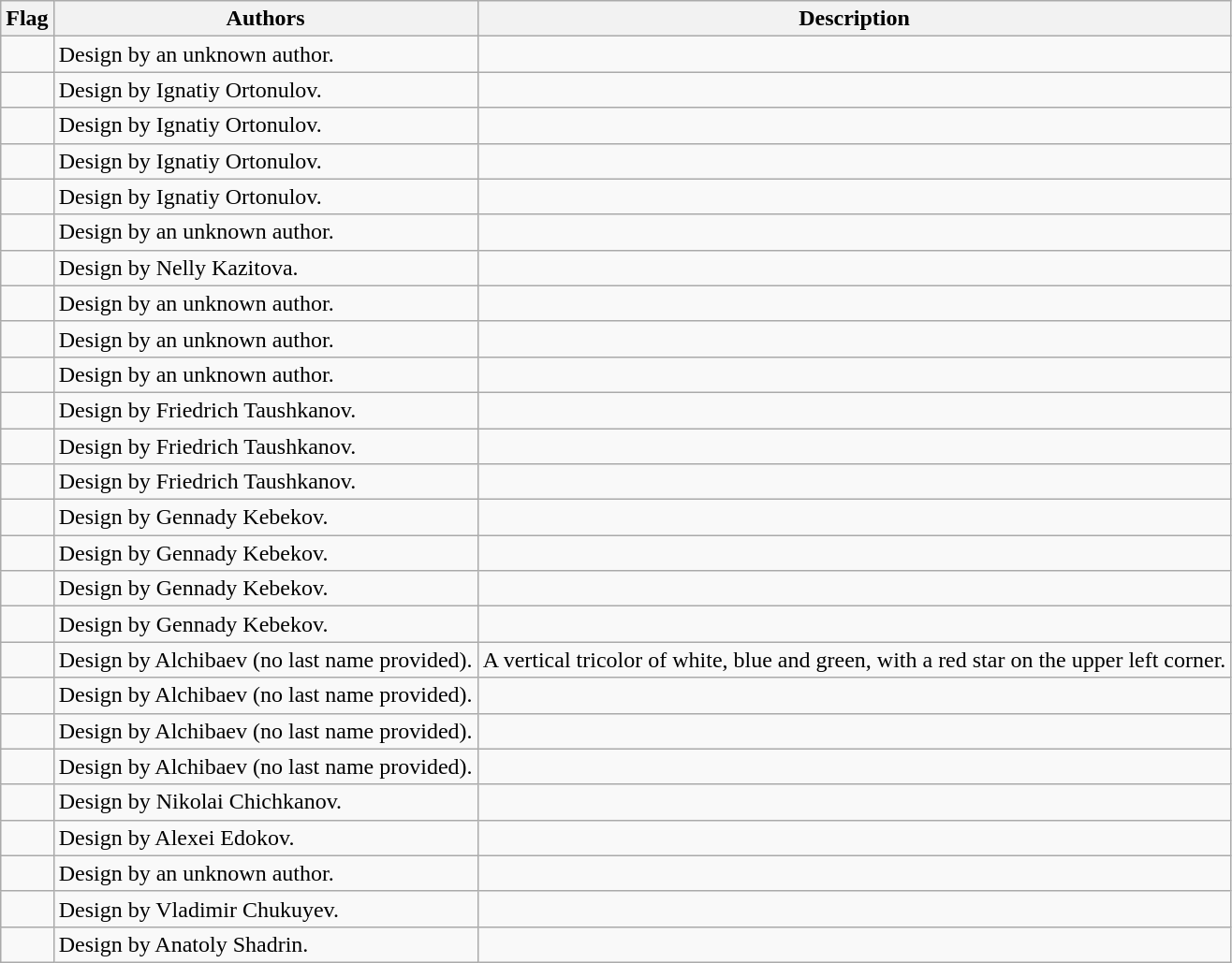<table class="wikitable">
<tr>
<th>Flag</th>
<th>Authors</th>
<th>Description</th>
</tr>
<tr>
<td></td>
<td>Design by an unknown author.</td>
<td></td>
</tr>
<tr>
<td></td>
<td>Design by Ignatiy Ortonulov.</td>
<td></td>
</tr>
<tr>
<td></td>
<td>Design by Ignatiy Ortonulov.</td>
<td></td>
</tr>
<tr>
<td></td>
<td>Design by Ignatiy Ortonulov.</td>
<td></td>
</tr>
<tr>
<td></td>
<td>Design by Ignatiy Ortonulov.</td>
<td></td>
</tr>
<tr>
<td></td>
<td>Design by an unknown author.</td>
<td></td>
</tr>
<tr>
<td></td>
<td>Design by Nelly Kazitova.</td>
<td></td>
</tr>
<tr>
<td></td>
<td>Design by an unknown author.</td>
<td></td>
</tr>
<tr>
<td></td>
<td>Design by an unknown author.</td>
<td></td>
</tr>
<tr>
<td></td>
<td>Design by an unknown author.</td>
<td></td>
</tr>
<tr>
<td></td>
<td>Design by Friedrich Taushkanov.</td>
<td></td>
</tr>
<tr>
<td></td>
<td>Design by Friedrich Taushkanov.</td>
<td></td>
</tr>
<tr>
<td></td>
<td>Design by Friedrich Taushkanov.</td>
<td></td>
</tr>
<tr>
<td></td>
<td>Design by Gennady Kebekov.</td>
<td></td>
</tr>
<tr>
<td></td>
<td>Design by Gennady Kebekov.</td>
<td></td>
</tr>
<tr>
<td></td>
<td>Design by Gennady Kebekov.</td>
<td></td>
</tr>
<tr>
<td></td>
<td>Design by Gennady Kebekov.</td>
<td></td>
</tr>
<tr>
<td></td>
<td>Design by Alchibaev (no last name provided).</td>
<td>A vertical tricolor of white, blue and green, with a red star on the upper left corner.</td>
</tr>
<tr>
<td></td>
<td>Design by Alchibaev (no last name provided).</td>
<td></td>
</tr>
<tr>
<td></td>
<td>Design by Alchibaev (no last name provided).</td>
<td></td>
</tr>
<tr>
<td></td>
<td>Design by Alchibaev (no last name provided).</td>
<td></td>
</tr>
<tr>
<td></td>
<td>Design by Nikolai Chichkanov.</td>
<td></td>
</tr>
<tr>
<td></td>
<td>Design by Alexei Edokov.</td>
<td></td>
</tr>
<tr>
<td></td>
<td>Design by an unknown author.</td>
<td></td>
</tr>
<tr>
<td></td>
<td>Design by Vladimir Chukuyev.</td>
<td></td>
</tr>
<tr>
<td></td>
<td>Design by Anatoly Shadrin.</td>
<td></td>
</tr>
</table>
